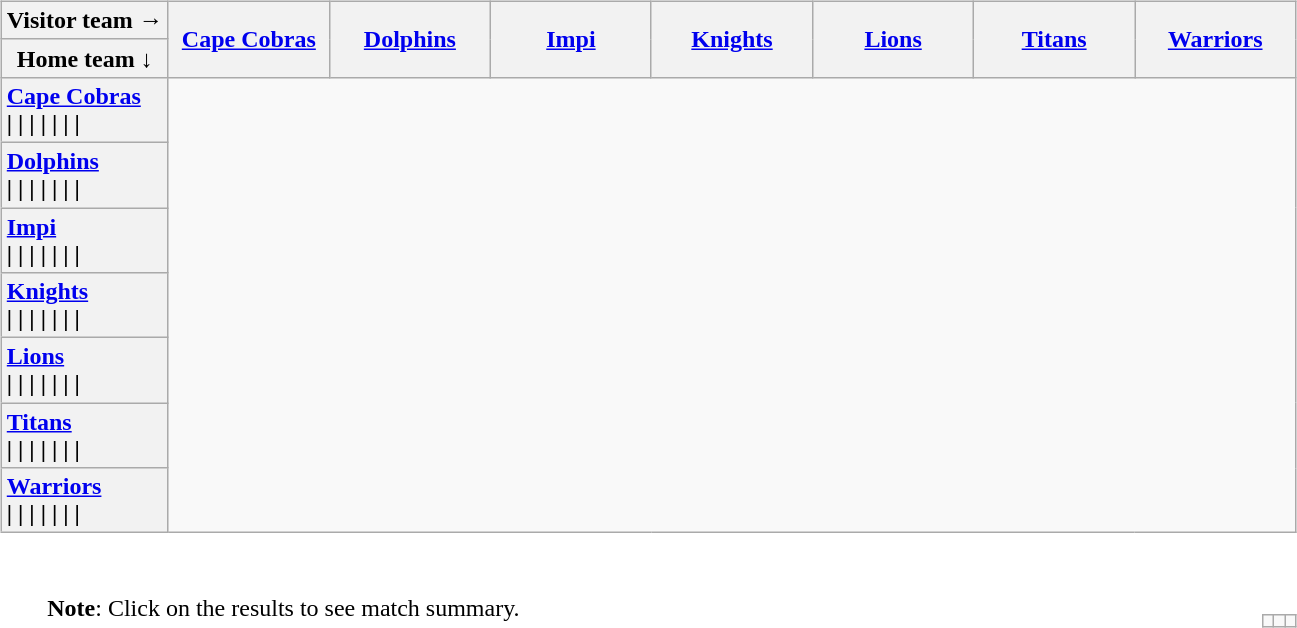<table style="padding:none;">
<tr>
<td colspan="3"><br><table class="wikitable" style="text-align:left;">
<tr>
<th style="text-align:center; white-space:nowrap">Visitor team →</th>
<th rowspan=2 width=100><a href='#'>Cape Cobras</a></th>
<th rowspan=2 width=100><a href='#'>Dolphins</a></th>
<th rowspan=2 width=100><a href='#'>Impi</a></th>
<th rowspan=2 width=100><a href='#'>Knights</a></th>
<th rowspan=2 width=100><a href='#'>Lions</a></th>
<th rowspan=2 width=100><a href='#'>Titans</a></th>
<th rowspan=2 width=100><a href='#'>Warriors</a></th>
</tr>
<tr>
<th>Home team ↓</th>
</tr>
<tr>
<th style="text-align:left; border-left:none"><a href='#'>Cape Cobras</a><br> | 
 | 
 | 
 | 
  | 
 | 
 | </th>
</tr>
<tr>
<th style="text-align:left; border-left:none"><a href='#'>Dolphins</a><br> | 
 | 
 | 
 | 
  | 
 | 
 | </th>
</tr>
<tr>
<th style="text-align:left; border-left:none"><a href='#'>Impi</a><br> | 
 | 
 | 
 | 
  | 
 | 
 | </th>
</tr>
<tr>
<th style="text-align:left; border-left:none"><a href='#'>Knights</a><br> | 
 | 
 | 
 | 
  | 
 | 
 | </th>
</tr>
<tr>
<th style="text-align:left; border-left:none"><a href='#'>Lions</a><br> | 
 | 
 | 
 | 
  | 
 | 
 | </th>
</tr>
<tr>
<th style="text-align:left; border-left:none"><a href='#'>Titans</a><br> | 
 | 
 | 
 | 
  | 
 | 
 | </th>
</tr>
<tr>
<th style="text-align:left; border-left:none"><a href='#'>Warriors</a><br> | 
 | 
 | 
 | 
  | 
 | 
 | </th>
</tr>
</table>
</td>
</tr>
<tr style="font-size: 100%; text-align:left;">
<td style="width:1.7em"></td>
<td style="width:35em"><strong>Note</strong>: Click on the results to see match summary.</td>
<td><br><table class="wikitable" style="float:right;">
<tr style="text-align: center">
<td></td>
<td></td>
<td></td>
</tr>
</table>
</td>
</tr>
</table>
